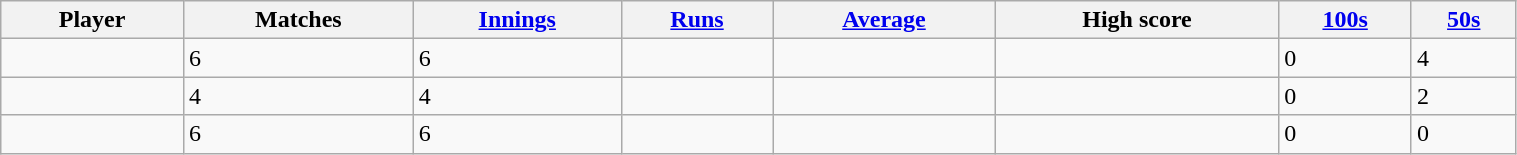<table class="wikitable sortable" style="width:80%;">
<tr>
<th>Player</th>
<th>Matches</th>
<th><a href='#'>Innings</a></th>
<th><a href='#'>Runs</a></th>
<th><a href='#'>Average</a></th>
<th>High score</th>
<th><a href='#'>100s</a></th>
<th><a href='#'>50s</a></th>
</tr>
<tr>
<td></td>
<td>6</td>
<td>6</td>
<td></td>
<td></td>
<td></td>
<td>0</td>
<td>4</td>
</tr>
<tr>
<td></td>
<td>4</td>
<td>4</td>
<td></td>
<td></td>
<td></td>
<td>0</td>
<td>2</td>
</tr>
<tr>
<td></td>
<td>6</td>
<td>6</td>
<td></td>
<td></td>
<td></td>
<td>0</td>
<td>0</td>
</tr>
</table>
